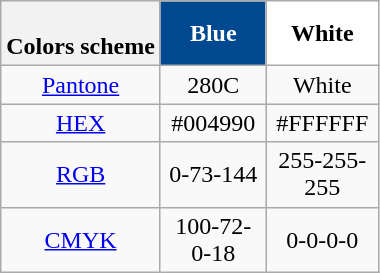<table class=wikitable width=20% style="text-align:center;">
<tr>
<th><br>Colors scheme</th>
<th style="background:#004990; width:100px; color:white;">Blue</th>
<th style="background:#FFFFFF; width:100px; color:black;">White</th>
</tr>
<tr>
<td><a href='#'>Pantone</a></td>
<td>280C</td>
<td>White</td>
</tr>
<tr>
<td><a href='#'>HEX</a></td>
<td>#004990</td>
<td>#FFFFFF</td>
</tr>
<tr>
<td><a href='#'>RGB</a></td>
<td>0-73-144</td>
<td>255-255-255</td>
</tr>
<tr>
<td><a href='#'>CMYK</a></td>
<td>100-72-0-18</td>
<td>0-0-0-0</td>
</tr>
</table>
